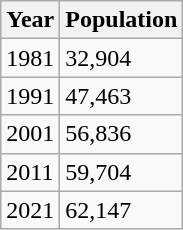<table class="wikitable">
<tr>
<th>Year</th>
<th>Population</th>
</tr>
<tr>
<td>1981</td>
<td>32,904</td>
</tr>
<tr>
<td>1991</td>
<td>47,463</td>
</tr>
<tr>
<td>2001</td>
<td>56,836</td>
</tr>
<tr>
<td>2011</td>
<td>59,704</td>
</tr>
<tr>
<td>2021</td>
<td>62,147</td>
</tr>
</table>
